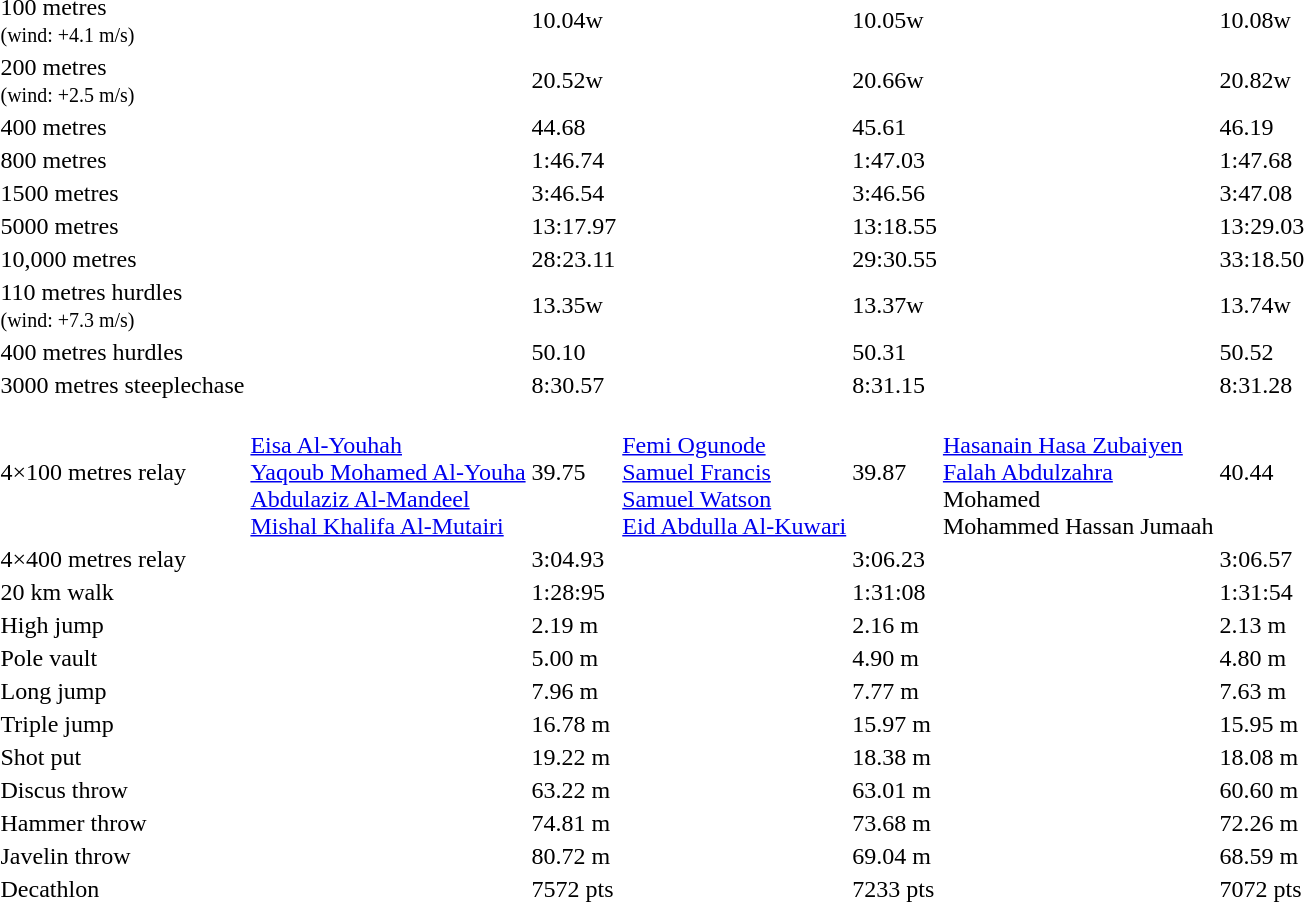<table>
<tr>
<td>100 metres<br><small>(wind: +4.1 m/s)</small></td>
<td></td>
<td>10.04w</td>
<td></td>
<td>10.05w</td>
<td></td>
<td>10.08w</td>
</tr>
<tr>
<td>200 metres<br><small>(wind: +2.5 m/s)</small></td>
<td></td>
<td>20.52w</td>
<td></td>
<td>20.66w</td>
<td></td>
<td>20.82w</td>
</tr>
<tr>
<td>400 metres</td>
<td></td>
<td>44.68</td>
<td></td>
<td>45.61</td>
<td></td>
<td>46.19</td>
</tr>
<tr>
<td>800 metres</td>
<td></td>
<td>1:46.74</td>
<td></td>
<td>1:47.03</td>
<td></td>
<td>1:47.68</td>
</tr>
<tr>
<td>1500 metres</td>
<td></td>
<td>3:46.54</td>
<td></td>
<td>3:46.56</td>
<td></td>
<td>3:47.08</td>
</tr>
<tr>
<td>5000 metres</td>
<td></td>
<td>13:17.97</td>
<td></td>
<td>13:18.55</td>
<td></td>
<td>13:29.03</td>
</tr>
<tr>
<td>10,000 metres</td>
<td></td>
<td>28:23.11</td>
<td></td>
<td>29:30.55</td>
<td></td>
<td>33:18.50</td>
</tr>
<tr>
<td>110 metres hurdles<br><small>(wind: +7.3 m/s)</small></td>
<td></td>
<td>13.35w</td>
<td></td>
<td>13.37w</td>
<td></td>
<td>13.74w</td>
</tr>
<tr>
<td>400 metres hurdles</td>
<td></td>
<td>50.10</td>
<td></td>
<td>50.31</td>
<td></td>
<td>50.52</td>
</tr>
<tr>
<td>3000 metres steeplechase</td>
<td></td>
<td>8:30.57</td>
<td></td>
<td>8:31.15</td>
<td></td>
<td>8:31.28</td>
</tr>
<tr>
<td>4×100 metres relay</td>
<td><br><a href='#'>Eisa Al-Youhah</a><br><a href='#'>Yaqoub Mohamed Al-Youha</a><br><a href='#'>Abdulaziz Al-Mandeel</a><br><a href='#'>Mishal Khalifa Al-Mutairi</a></td>
<td>39.75</td>
<td><br><a href='#'>Femi Ogunode</a><br><a href='#'>Samuel Francis</a><br><a href='#'>Samuel Watson</a><br><a href='#'>Eid Abdulla Al-Kuwari</a></td>
<td>39.87</td>
<td><br><a href='#'>Hasanain Hasa Zubaiyen</a><br><a href='#'>Falah Abdulzahra</a><br>Mohamed<br>Mohammed Hassan Jumaah</td>
<td>40.44</td>
</tr>
<tr>
<td>4×400 metres relay</td>
<td></td>
<td>3:04.93</td>
<td></td>
<td>3:06.23</td>
<td></td>
<td>3:06.57</td>
</tr>
<tr>
<td>20 km walk</td>
<td></td>
<td>1:28:95</td>
<td></td>
<td>1:31:08</td>
<td></td>
<td>1:31:54</td>
</tr>
<tr>
<td>High jump</td>
<td></td>
<td>2.19 m</td>
<td></td>
<td>2.16 m</td>
<td></td>
<td>2.13 m</td>
</tr>
<tr>
<td>Pole vault</td>
<td></td>
<td>5.00 m</td>
<td></td>
<td>4.90 m</td>
<td></td>
<td>4.80 m</td>
</tr>
<tr>
<td>Long jump</td>
<td></td>
<td>7.96 m </td>
<td></td>
<td>7.77 m </td>
<td></td>
<td>7.63 m </td>
</tr>
<tr>
<td>Triple jump</td>
<td></td>
<td>16.78 m</td>
<td></td>
<td>15.97 m</td>
<td></td>
<td>15.95 m</td>
</tr>
<tr>
<td>Shot put</td>
<td></td>
<td>19.22 m</td>
<td></td>
<td>18.38 m</td>
<td></td>
<td>18.08 m</td>
</tr>
<tr>
<td>Discus throw</td>
<td></td>
<td>63.22 m</td>
<td></td>
<td>63.01 m</td>
<td></td>
<td>60.60 m</td>
</tr>
<tr>
<td>Hammer throw</td>
<td></td>
<td>74.81 m</td>
<td></td>
<td>73.68 m</td>
<td></td>
<td>72.26 m</td>
</tr>
<tr>
<td>Javelin throw</td>
<td></td>
<td>80.72 m</td>
<td></td>
<td>69.04 m</td>
<td></td>
<td>68.59 m</td>
</tr>
<tr>
<td>Decathlon</td>
<td></td>
<td>7572 pts</td>
<td></td>
<td>7233 pts</td>
<td></td>
<td>7072 pts</td>
</tr>
</table>
